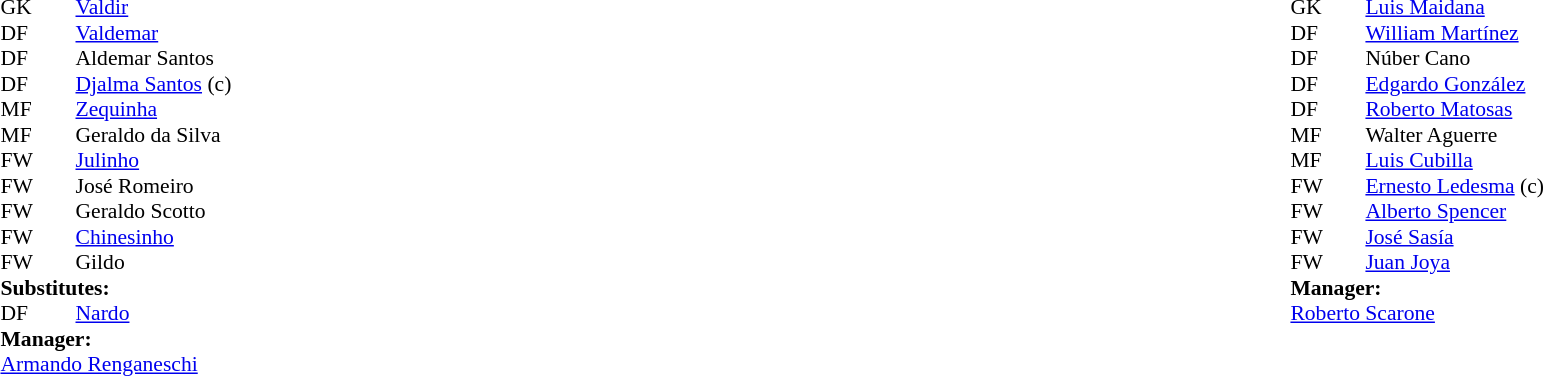<table width=100%>
<tr>
<td valign="top" width="50%"><br><table style="font-size:90%" cellspacing="0" cellpadding="0">
<tr>
<td colspan="4"></td>
</tr>
<tr>
<th width=25></th>
<th width=25></th>
</tr>
<tr>
<td>GK</td>
<td></td>
<td> <a href='#'>Valdir</a></td>
</tr>
<tr>
<td>DF</td>
<td></td>
<td> <a href='#'>Valdemar</a></td>
</tr>
<tr>
<td>DF</td>
<td></td>
<td> Aldemar Santos</td>
</tr>
<tr>
<td>DF</td>
<td></td>
<td> <a href='#'>Djalma Santos</a> (c)</td>
</tr>
<tr>
<td>MF</td>
<td></td>
<td> <a href='#'>Zequinha</a></td>
</tr>
<tr>
<td>MF</td>
<td></td>
<td> Geraldo da Silva</td>
</tr>
<tr>
<td>FW</td>
<td></td>
<td> <a href='#'>Julinho</a></td>
</tr>
<tr>
<td>FW</td>
<td></td>
<td> José Romeiro </td>
</tr>
<tr>
<td>FW</td>
<td></td>
<td> Geraldo Scotto</td>
</tr>
<tr>
<td>FW</td>
<td></td>
<td> <a href='#'>Chinesinho</a></td>
</tr>
<tr>
<td>FW</td>
<td></td>
<td> Gildo</td>
</tr>
<tr>
<td colspan=3><strong>Substitutes:</strong></td>
</tr>
<tr>
<td>DF</td>
<td></td>
<td> <a href='#'>Nardo</a></td>
<td></td>
<td></td>
</tr>
<tr>
<td colspan=3><strong>Manager:</strong></td>
</tr>
<tr>
<td colspan=4> <a href='#'>Armando Renganeschi</a></td>
</tr>
</table>
</td>
<td valign="top" width="50%"><br><table style="font-size:90%" cellspacing="0" cellpadding="0" align=center>
<tr>
<td colspan="4"></td>
</tr>
<tr>
<th width=25></th>
<th width=25></th>
</tr>
<tr>
<td>GK</td>
<td></td>
<td> <a href='#'>Luis Maidana</a></td>
</tr>
<tr>
<td>DF</td>
<td></td>
<td> <a href='#'>William Martínez</a></td>
</tr>
<tr>
<td>DF</td>
<td></td>
<td> Núber Cano</td>
</tr>
<tr>
<td>DF</td>
<td></td>
<td> <a href='#'>Edgardo González</a></td>
</tr>
<tr>
<td>DF</td>
<td></td>
<td> <a href='#'>Roberto Matosas</a></td>
</tr>
<tr>
<td>MF</td>
<td></td>
<td> Walter Aguerre</td>
</tr>
<tr>
<td>MF</td>
<td></td>
<td> <a href='#'>Luis Cubilla</a></td>
</tr>
<tr>
<td>FW</td>
<td></td>
<td> <a href='#'>Ernesto Ledesma</a> (c)</td>
</tr>
<tr>
<td>FW</td>
<td></td>
<td> <a href='#'>Alberto Spencer</a></td>
</tr>
<tr>
<td>FW</td>
<td></td>
<td> <a href='#'>José Sasía</a></td>
</tr>
<tr>
<td>FW</td>
<td></td>
<td> <a href='#'>Juan Joya</a></td>
</tr>
<tr>
<td colspan=3><strong>Manager:</strong></td>
</tr>
<tr>
<td colspan=4> <a href='#'>Roberto Scarone</a></td>
</tr>
</table>
</td>
</tr>
</table>
